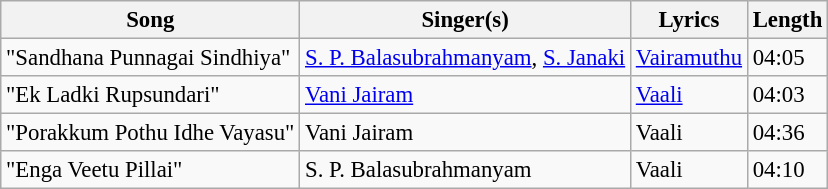<table class="wikitable" style="font-size:95%;">
<tr>
<th>Song</th>
<th>Singer(s)</th>
<th>Lyrics</th>
<th>Length</th>
</tr>
<tr>
<td>"Sandhana Punnagai Sindhiya"</td>
<td><a href='#'>S. P. Balasubrahmanyam</a>, <a href='#'>S. Janaki</a></td>
<td><a href='#'>Vairamuthu</a></td>
<td>04:05</td>
</tr>
<tr>
<td>"Ek Ladki Rupsundari"</td>
<td><a href='#'>Vani Jairam</a></td>
<td><a href='#'>Vaali</a></td>
<td>04:03</td>
</tr>
<tr>
<td>"Porakkum Pothu Idhe Vayasu"</td>
<td>Vani Jairam</td>
<td>Vaali</td>
<td>04:36</td>
</tr>
<tr>
<td>"Enga Veetu Pillai"</td>
<td>S. P. Balasubrahmanyam</td>
<td>Vaali</td>
<td>04:10</td>
</tr>
</table>
